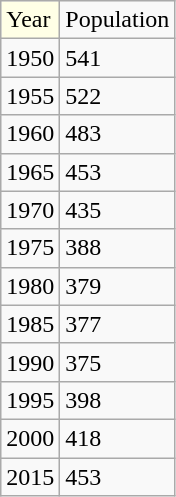<table class="wikitable">
<tr>
<td style='background: #ffffe6; '>Year</td>
<td>Population</td>
</tr>
<tr>
<td>1950</td>
<td>541</td>
</tr>
<tr>
<td>1955</td>
<td>522</td>
</tr>
<tr>
<td>1960</td>
<td>483</td>
</tr>
<tr>
<td>1965</td>
<td>453</td>
</tr>
<tr>
<td>1970</td>
<td>435</td>
</tr>
<tr>
<td>1975</td>
<td>388</td>
</tr>
<tr>
<td>1980</td>
<td>379</td>
</tr>
<tr>
<td>1985</td>
<td>377</td>
</tr>
<tr>
<td>1990</td>
<td>375</td>
</tr>
<tr>
<td>1995</td>
<td>398</td>
</tr>
<tr>
<td>2000</td>
<td>418</td>
</tr>
<tr>
<td>2015</td>
<td>453</td>
</tr>
</table>
